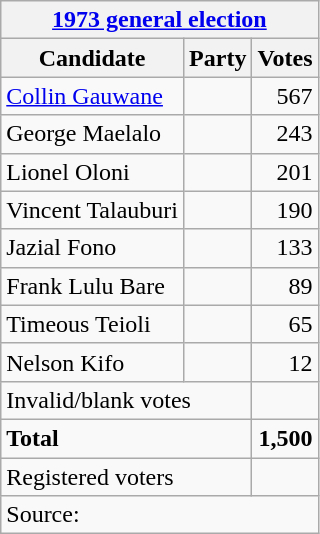<table class=wikitable style=text-align:left>
<tr>
<th colspan=3><a href='#'>1973 general election</a></th>
</tr>
<tr>
<th>Candidate</th>
<th>Party</th>
<th>Votes</th>
</tr>
<tr>
<td><a href='#'>Collin Gauwane</a></td>
<td></td>
<td align=right>567</td>
</tr>
<tr>
<td>George Maelalo</td>
<td></td>
<td align=right>243</td>
</tr>
<tr>
<td>Lionel Oloni</td>
<td></td>
<td align=right>201</td>
</tr>
<tr>
<td>Vincent Talauburi</td>
<td></td>
<td align=right>190</td>
</tr>
<tr>
<td>Jazial Fono</td>
<td></td>
<td align=right>133</td>
</tr>
<tr>
<td>Frank Lulu Bare</td>
<td></td>
<td align=right>89</td>
</tr>
<tr>
<td>Timeous Teioli</td>
<td></td>
<td align=right>65</td>
</tr>
<tr>
<td>Nelson Kifo</td>
<td></td>
<td align=right>12</td>
</tr>
<tr>
<td colspan=2>Invalid/blank votes</td>
<td></td>
</tr>
<tr>
<td colspan=2><strong>Total</strong></td>
<td align=right><strong>1,500</strong></td>
</tr>
<tr>
<td colspan=2>Registered voters</td>
<td align=right></td>
</tr>
<tr>
<td colspan=3>Source: </td>
</tr>
</table>
